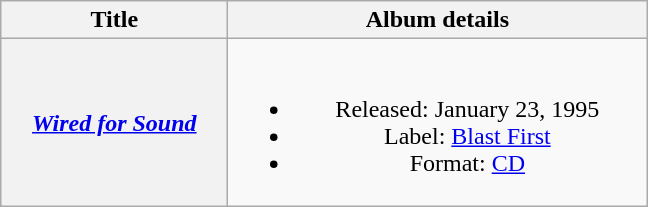<table class="wikitable plainrowheaders" style="text-align:center;">
<tr>
<th scope="col" rowspan="1" style="width:9em;">Title</th>
<th scope="col" rowspan="1" style="width:17em;">Album details</th>
</tr>
<tr>
<th scope="row"><em><a href='#'>Wired for Sound</a></em></th>
<td><br><ul><li>Released: January 23, 1995</li><li>Label: <a href='#'>Blast First</a></li><li>Format: <a href='#'>CD</a></li></ul></td>
</tr>
</table>
